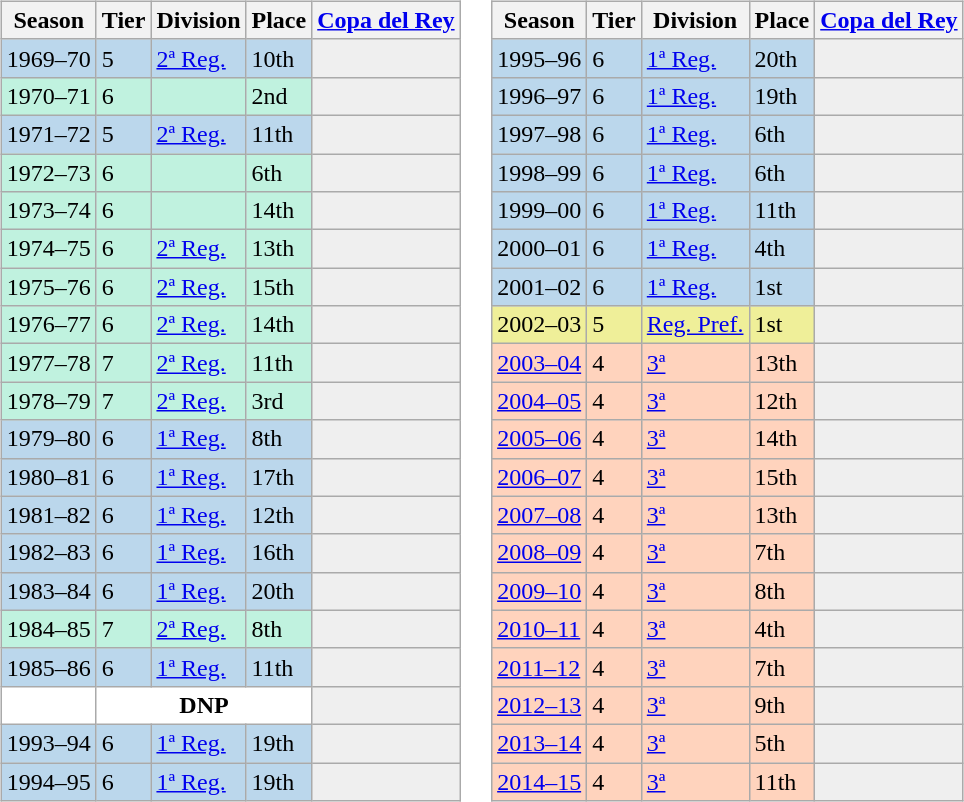<table>
<tr>
<td valign="top" width=0%><br><table class="wikitable">
<tr style="background:#f0f6fa;">
<th>Season</th>
<th>Tier</th>
<th>Division</th>
<th>Place</th>
<th><a href='#'>Copa del Rey</a></th>
</tr>
<tr>
<td style="background:#BBD7EC;">1969–70</td>
<td style="background:#BBD7EC;">5</td>
<td style="background:#BBD7EC;"><a href='#'>2ª Reg.</a></td>
<td style="background:#BBD7EC;">10th</td>
<th style="background:#efefef;"></th>
</tr>
<tr>
<td style="background:#C0F2DF;">1970–71</td>
<td style="background:#C0F2DF;">6</td>
<td style="background:#C0F2DF;"></td>
<td style="background:#C0F2DF;">2nd</td>
<th style="background:#efefef;"></th>
</tr>
<tr>
<td style="background:#BBD7EC;">1971–72</td>
<td style="background:#BBD7EC;">5</td>
<td style="background:#BBD7EC;"><a href='#'>2ª Reg.</a></td>
<td style="background:#BBD7EC;">11th</td>
<th style="background:#efefef;"></th>
</tr>
<tr>
<td style="background:#C0F2DF;">1972–73</td>
<td style="background:#C0F2DF;">6</td>
<td style="background:#C0F2DF;"></td>
<td style="background:#C0F2DF;">6th</td>
<th style="background:#efefef;"></th>
</tr>
<tr>
<td style="background:#C0F2DF;">1973–74</td>
<td style="background:#C0F2DF;">6</td>
<td style="background:#C0F2DF;"></td>
<td style="background:#C0F2DF;">14th</td>
<th style="background:#efefef;"></th>
</tr>
<tr>
<td style="background:#C0F2DF;">1974–75</td>
<td style="background:#C0F2DF;">6</td>
<td style="background:#C0F2DF;"><a href='#'>2ª Reg.</a></td>
<td style="background:#C0F2DF;">13th</td>
<th style="background:#efefef;"></th>
</tr>
<tr>
<td style="background:#C0F2DF;">1975–76</td>
<td style="background:#C0F2DF;">6</td>
<td style="background:#C0F2DF;"><a href='#'>2ª Reg.</a></td>
<td style="background:#C0F2DF;">15th</td>
<th style="background:#efefef;"></th>
</tr>
<tr>
<td style="background:#C0F2DF;">1976–77</td>
<td style="background:#C0F2DF;">6</td>
<td style="background:#C0F2DF;"><a href='#'>2ª Reg.</a></td>
<td style="background:#C0F2DF;">14th</td>
<th style="background:#efefef;"></th>
</tr>
<tr>
<td style="background:#C0F2DF;">1977–78</td>
<td style="background:#C0F2DF;">7</td>
<td style="background:#C0F2DF;"><a href='#'>2ª Reg.</a></td>
<td style="background:#C0F2DF;">11th</td>
<th style="background:#efefef;"></th>
</tr>
<tr>
<td style="background:#C0F2DF;">1978–79</td>
<td style="background:#C0F2DF;">7</td>
<td style="background:#C0F2DF;"><a href='#'>2ª Reg.</a></td>
<td style="background:#C0F2DF;">3rd</td>
<th style="background:#efefef;"></th>
</tr>
<tr>
<td style="background:#BBD7EC;">1979–80</td>
<td style="background:#BBD7EC;">6</td>
<td style="background:#BBD7EC;"><a href='#'>1ª Reg.</a></td>
<td style="background:#BBD7EC;">8th</td>
<th style="background:#efefef;"></th>
</tr>
<tr>
<td style="background:#BBD7EC;">1980–81</td>
<td style="background:#BBD7EC;">6</td>
<td style="background:#BBD7EC;"><a href='#'>1ª Reg.</a></td>
<td style="background:#BBD7EC;">17th</td>
<th style="background:#efefef;"></th>
</tr>
<tr>
<td style="background:#BBD7EC;">1981–82</td>
<td style="background:#BBD7EC;">6</td>
<td style="background:#BBD7EC;"><a href='#'>1ª Reg.</a></td>
<td style="background:#BBD7EC;">12th</td>
<th style="background:#efefef;"></th>
</tr>
<tr>
<td style="background:#BBD7EC;">1982–83</td>
<td style="background:#BBD7EC;">6</td>
<td style="background:#BBD7EC;"><a href='#'>1ª Reg.</a></td>
<td style="background:#BBD7EC;">16th</td>
<th style="background:#efefef;"></th>
</tr>
<tr>
<td style="background:#BBD7EC;">1983–84</td>
<td style="background:#BBD7EC;">6</td>
<td style="background:#BBD7EC;"><a href='#'>1ª Reg.</a></td>
<td style="background:#BBD7EC;">20th</td>
<th style="background:#efefef;"></th>
</tr>
<tr>
<td style="background:#C0F2DF;">1984–85</td>
<td style="background:#C0F2DF;">7</td>
<td style="background:#C0F2DF;"><a href='#'>2ª Reg.</a></td>
<td style="background:#C0F2DF;">8th</td>
<th style="background:#efefef;"></th>
</tr>
<tr>
<td style="background:#BBD7EC;">1985–86</td>
<td style="background:#BBD7EC;">6</td>
<td style="background:#BBD7EC;"><a href='#'>1ª Reg.</a></td>
<td style="background:#BBD7EC;">11th</td>
<th style="background:#efefef;"></th>
</tr>
<tr>
<td style="background:#FFFFFF;"></td>
<th colspan="3" style="background:#FFFFFF;">DNP</th>
<th style="background:#efefef;"></th>
</tr>
<tr>
<td style="background:#BBD7EC;">1993–94</td>
<td style="background:#BBD7EC;">6</td>
<td style="background:#BBD7EC;"><a href='#'>1ª Reg.</a></td>
<td style="background:#BBD7EC;">19th</td>
<th style="background:#efefef;"></th>
</tr>
<tr>
<td style="background:#BBD7EC;">1994–95</td>
<td style="background:#BBD7EC;">6</td>
<td style="background:#BBD7EC;"><a href='#'>1ª Reg.</a></td>
<td style="background:#BBD7EC;">19th</td>
<th style="background:#efefef;"></th>
</tr>
</table>
</td>
<td valign="top" width=0%><br><table class="wikitable">
<tr style="background:#f0f6fa;">
<th>Season</th>
<th>Tier</th>
<th>Division</th>
<th>Place</th>
<th><a href='#'>Copa del Rey</a></th>
</tr>
<tr>
<td style="background:#BBD7EC;">1995–96</td>
<td style="background:#BBD7EC;">6</td>
<td style="background:#BBD7EC;"><a href='#'>1ª Reg.</a></td>
<td style="background:#BBD7EC;">20th</td>
<th style="background:#efefef;"></th>
</tr>
<tr>
<td style="background:#BBD7EC;">1996–97</td>
<td style="background:#BBD7EC;">6</td>
<td style="background:#BBD7EC;"><a href='#'>1ª Reg.</a></td>
<td style="background:#BBD7EC;">19th</td>
<th style="background:#efefef;"></th>
</tr>
<tr>
<td style="background:#BBD7EC;">1997–98</td>
<td style="background:#BBD7EC;">6</td>
<td style="background:#BBD7EC;"><a href='#'>1ª Reg.</a></td>
<td style="background:#BBD7EC;">6th</td>
<th style="background:#efefef;"></th>
</tr>
<tr>
<td style="background:#BBD7EC;">1998–99</td>
<td style="background:#BBD7EC;">6</td>
<td style="background:#BBD7EC;"><a href='#'>1ª Reg.</a></td>
<td style="background:#BBD7EC;">6th</td>
<th style="background:#efefef;"></th>
</tr>
<tr>
<td style="background:#BBD7EC;">1999–00</td>
<td style="background:#BBD7EC;">6</td>
<td style="background:#BBD7EC;"><a href='#'>1ª Reg.</a></td>
<td style="background:#BBD7EC;">11th</td>
<th style="background:#efefef;"></th>
</tr>
<tr>
<td style="background:#BBD7EC;">2000–01</td>
<td style="background:#BBD7EC;">6</td>
<td style="background:#BBD7EC;"><a href='#'>1ª Reg.</a></td>
<td style="background:#BBD7EC;">4th</td>
<th style="background:#efefef;"></th>
</tr>
<tr>
<td style="background:#BBD7EC;">2001–02</td>
<td style="background:#BBD7EC;">6</td>
<td style="background:#BBD7EC;"><a href='#'>1ª Reg.</a></td>
<td style="background:#BBD7EC;">1st</td>
<th style="background:#efefef;"></th>
</tr>
<tr>
<td style="background:#EFEF99;">2002–03</td>
<td style="background:#EFEF99;">5</td>
<td style="background:#EFEF99;"><a href='#'>Reg. Pref.</a></td>
<td style="background:#EFEF99;">1st</td>
<th style="background:#efefef;"></th>
</tr>
<tr>
<td style="background:#FFD3BD;"><a href='#'>2003–04</a></td>
<td style="background:#FFD3BD;">4</td>
<td style="background:#FFD3BD;"><a href='#'>3ª</a></td>
<td style="background:#FFD3BD;">13th</td>
<td style="background:#efefef;"></td>
</tr>
<tr>
<td style="background:#FFD3BD;"><a href='#'>2004–05</a></td>
<td style="background:#FFD3BD;">4</td>
<td style="background:#FFD3BD;"><a href='#'>3ª</a></td>
<td style="background:#FFD3BD;">12th</td>
<td style="background:#efefef;"></td>
</tr>
<tr>
<td style="background:#FFD3BD;"><a href='#'>2005–06</a></td>
<td style="background:#FFD3BD;">4</td>
<td style="background:#FFD3BD;"><a href='#'>3ª</a></td>
<td style="background:#FFD3BD;">14th</td>
<th style="background:#efefef;"></th>
</tr>
<tr>
<td style="background:#FFD3BD;"><a href='#'>2006–07</a></td>
<td style="background:#FFD3BD;">4</td>
<td style="background:#FFD3BD;"><a href='#'>3ª</a></td>
<td style="background:#FFD3BD;">15th</td>
<th style="background:#efefef;"></th>
</tr>
<tr>
<td style="background:#FFD3BD;"><a href='#'>2007–08</a></td>
<td style="background:#FFD3BD;">4</td>
<td style="background:#FFD3BD;"><a href='#'>3ª</a></td>
<td style="background:#FFD3BD;">13th</td>
<th style="background:#efefef;"></th>
</tr>
<tr>
<td style="background:#FFD3BD;"><a href='#'>2008–09</a></td>
<td style="background:#FFD3BD;">4</td>
<td style="background:#FFD3BD;"><a href='#'>3ª</a></td>
<td style="background:#FFD3BD;">7th</td>
<td style="background:#efefef;"></td>
</tr>
<tr>
<td style="background:#FFD3BD;"><a href='#'>2009–10</a></td>
<td style="background:#FFD3BD;">4</td>
<td style="background:#FFD3BD;"><a href='#'>3ª</a></td>
<td style="background:#FFD3BD;">8th</td>
<td style="background:#efefef;"></td>
</tr>
<tr>
<td style="background:#FFD3BD;"><a href='#'>2010–11</a></td>
<td style="background:#FFD3BD;">4</td>
<td style="background:#FFD3BD;"><a href='#'>3ª</a></td>
<td style="background:#FFD3BD;">4th</td>
<td style="background:#efefef;"></td>
</tr>
<tr>
<td style="background:#FFD3BD;"><a href='#'>2011–12</a></td>
<td style="background:#FFD3BD;">4</td>
<td style="background:#FFD3BD;"><a href='#'>3ª</a></td>
<td style="background:#FFD3BD;">7th</td>
<td style="background:#efefef;"></td>
</tr>
<tr>
<td style="background:#FFD3BD;"><a href='#'>2012–13</a></td>
<td style="background:#FFD3BD;">4</td>
<td style="background:#FFD3BD;"><a href='#'>3ª</a></td>
<td style="background:#FFD3BD;">9th</td>
<td style="background:#efefef;"></td>
</tr>
<tr>
<td style="background:#FFD3BD;"><a href='#'>2013–14</a></td>
<td style="background:#FFD3BD;">4</td>
<td style="background:#FFD3BD;"><a href='#'>3ª</a></td>
<td style="background:#FFD3BD;">5th</td>
<td style="background:#efefef;"></td>
</tr>
<tr>
<td style="background:#FFD3BD;"><a href='#'>2014–15</a></td>
<td style="background:#FFD3BD;">4</td>
<td style="background:#FFD3BD;"><a href='#'>3ª</a></td>
<td style="background:#FFD3BD;">11th</td>
<td style="background:#efefef;"></td>
</tr>
</table>
</td>
</tr>
</table>
